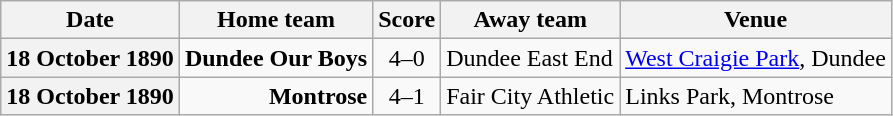<table class="wikitable football-result-list" style="max-width: 80em; text-align: center">
<tr>
<th scope="col">Date</th>
<th scope="col">Home team</th>
<th scope="col">Score</th>
<th scope="col">Away team</th>
<th scope="col">Venue</th>
</tr>
<tr>
<th scope="row">18 October 1890</th>
<td align=right><strong>Dundee Our Boys</strong></td>
<td>4–0</td>
<td align=left>Dundee East End</td>
<td align=left><a href='#'>West Craigie Park</a>, Dundee</td>
</tr>
<tr>
<th scope="row">18 October 1890</th>
<td align=right><strong>Montrose</strong></td>
<td>4–1</td>
<td align=left>Fair City Athletic</td>
<td align=left>Links Park, Montrose</td>
</tr>
</table>
